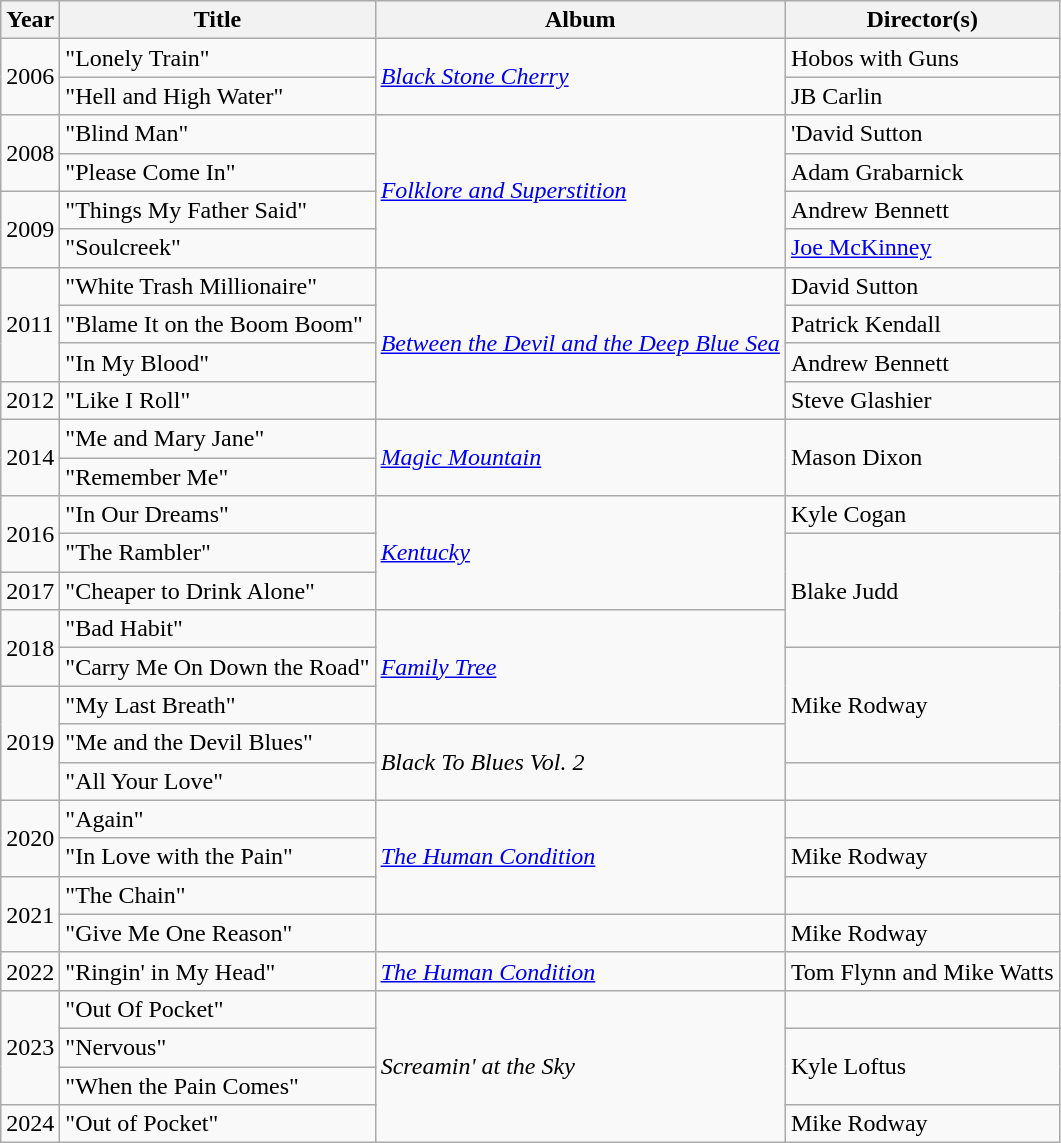<table class="wikitable">
<tr>
<th>Year</th>
<th>Title</th>
<th>Album</th>
<th>Director(s)</th>
</tr>
<tr>
<td rowspan="2">2006</td>
<td>"Lonely Train"</td>
<td rowspan="2"><em><a href='#'>Black Stone Cherry</a></em></td>
<td>Hobos with Guns</td>
</tr>
<tr>
<td>"Hell and High Water"</td>
<td>JB Carlin</td>
</tr>
<tr>
<td rowspan="2">2008</td>
<td>"Blind Man"</td>
<td rowspan="4"><em><a href='#'>Folklore and Superstition</a></em></td>
<td>'David Sutton</td>
</tr>
<tr>
<td>"Please Come In"</td>
<td>Adam Grabarnick</td>
</tr>
<tr>
<td rowspan="2">2009</td>
<td>"Things My Father Said"</td>
<td>Andrew Bennett</td>
</tr>
<tr>
<td>"Soulcreek"</td>
<td><a href='#'>Joe McKinney</a></td>
</tr>
<tr>
<td rowspan="3">2011</td>
<td>"White Trash Millionaire"</td>
<td rowspan="4"><em><a href='#'>Between the Devil and the Deep Blue Sea</a></em></td>
<td>David Sutton</td>
</tr>
<tr>
<td>"Blame It on the Boom Boom"</td>
<td>Patrick Kendall</td>
</tr>
<tr>
<td>"In My Blood"</td>
<td>Andrew Bennett</td>
</tr>
<tr>
<td>2012</td>
<td>"Like I Roll"</td>
<td>Steve Glashier</td>
</tr>
<tr>
<td rowspan="2">2014</td>
<td>"Me and Mary Jane"</td>
<td rowspan="2"><em><a href='#'>Magic Mountain</a></em></td>
<td rowspan="2">Mason Dixon</td>
</tr>
<tr>
<td>"Remember Me"</td>
</tr>
<tr>
<td rowspan="2">2016</td>
<td>"In Our Dreams"</td>
<td rowspan="3"><em><a href='#'>Kentucky</a></em></td>
<td>Kyle Cogan</td>
</tr>
<tr>
<td>"The Rambler"</td>
<td rowspan="3">Blake Judd</td>
</tr>
<tr>
<td>2017</td>
<td>"Cheaper to Drink Alone"</td>
</tr>
<tr>
<td rowspan="2">2018</td>
<td>"Bad Habit"</td>
<td rowspan="3"><em><a href='#'>Family Tree</a></em></td>
</tr>
<tr>
<td>"Carry Me On Down the Road"</td>
<td rowspan="3">Mike Rodway</td>
</tr>
<tr>
<td rowspan="3">2019</td>
<td>"My Last Breath"</td>
</tr>
<tr>
<td>"Me and the Devil Blues"</td>
<td rowspan="2"><em>Black To Blues Vol. 2</em></td>
</tr>
<tr>
<td>"All Your Love"</td>
<td></td>
</tr>
<tr>
<td rowspan="2">2020</td>
<td>"Again"</td>
<td rowspan="3"><em><a href='#'>The Human Condition</a></em></td>
<td></td>
</tr>
<tr>
<td>"In Love with the Pain"</td>
<td>Mike Rodway</td>
</tr>
<tr>
<td rowspan="2">2021</td>
<td>"The Chain"</td>
<td></td>
</tr>
<tr>
<td>"Give Me One Reason"</td>
<td></td>
<td>Mike Rodway</td>
</tr>
<tr>
<td>2022</td>
<td>"Ringin' in My Head"</td>
<td><em><a href='#'>The Human Condition</a></em></td>
<td>Tom Flynn and Mike Watts</td>
</tr>
<tr>
<td rowspan="3">2023</td>
<td>"Out Of Pocket"</td>
<td rowspan="4"><em>Screamin' at the Sky</em></td>
<td></td>
</tr>
<tr>
<td>"Nervous"</td>
<td rowspan="2">Kyle Loftus</td>
</tr>
<tr>
<td>"When the Pain Comes"</td>
</tr>
<tr>
<td>2024</td>
<td>"Out of Pocket" </td>
<td>Mike Rodway</td>
</tr>
</table>
